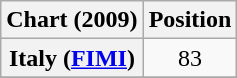<table class="wikitable sortable plainrowheaders">
<tr>
<th>Chart (2009)</th>
<th>Position</th>
</tr>
<tr>
<th scope="row">Italy (<a href='#'>FIMI</a>)</th>
<td style="text-align:center;">83</td>
</tr>
<tr>
</tr>
</table>
